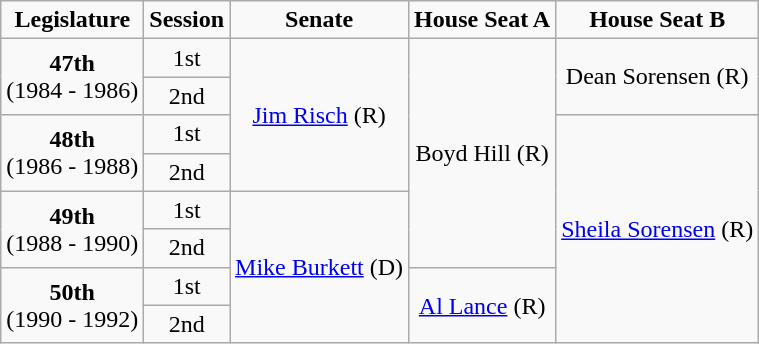<table class=wikitable style="text-align:center">
<tr>
<td><strong>Legislature</strong></td>
<td><strong>Session</strong></td>
<td><strong>Senate</strong></td>
<td><strong>House Seat A</strong></td>
<td><strong>House Seat B</strong></td>
</tr>
<tr>
<td rowspan="2" colspan="1" style="text-align: center;"><strong>47th</strong> <br> (1984 - 1986)</td>
<td>1st</td>
<td rowspan="4" colspan="1" style="text-align: center;" ><a href='#'>Jim Risch</a> (R)</td>
<td rowspan="6" colspan="1" style="text-align: center;" >Boyd Hill (R)</td>
<td rowspan="2" colspan="1" style="text-align: center;" >Dean Sorensen (R)</td>
</tr>
<tr>
<td>2nd</td>
</tr>
<tr>
<td rowspan="2" colspan="1" style="text-align: center;"><strong>48th</strong> <br> (1986 - 1988)</td>
<td>1st</td>
<td rowspan="6" colspan="1" style="text-align: center;" ><a href='#'>Sheila Sorensen</a> (R)</td>
</tr>
<tr>
<td>2nd</td>
</tr>
<tr>
<td rowspan="2" colspan="1" style="text-align: center;"><strong>49th</strong> <br> (1988 - 1990)</td>
<td>1st</td>
<td rowspan="4" colspan="1" style="text-align: center;" ><a href='#'>Mike Burkett</a> (D)</td>
</tr>
<tr>
<td>2nd</td>
</tr>
<tr>
<td rowspan="2" colspan="1" style="text-align: center;"><strong>50th</strong> <br> (1990 - 1992)</td>
<td>1st</td>
<td rowspan="2" colspan="1" style="text-align: center;" ><a href='#'>Al Lance</a> (R)</td>
</tr>
<tr>
<td>2nd</td>
</tr>
</table>
